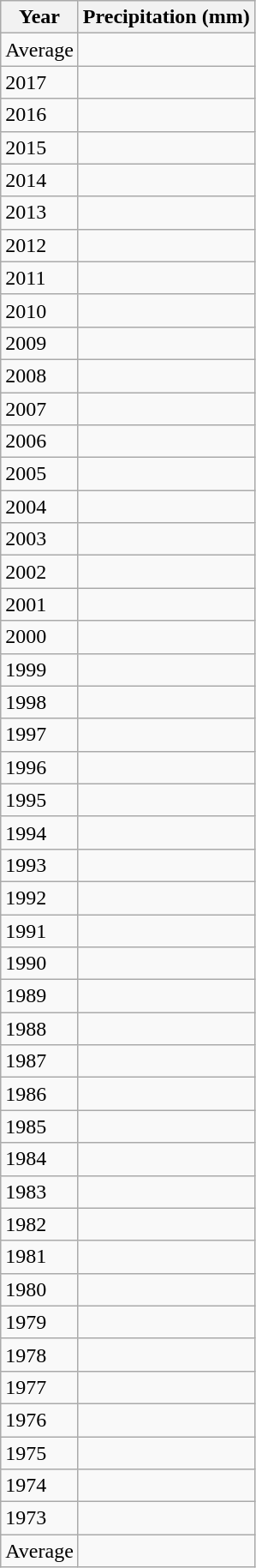<table class="wikitable sortable">
<tr>
<th>Year</th>
<th>Precipitation (mm)</th>
</tr>
<tr>
<td>Average</td>
<td></td>
</tr>
<tr>
<td>2017</td>
<td></td>
</tr>
<tr>
<td>2016</td>
<td></td>
</tr>
<tr>
<td>2015</td>
<td></td>
</tr>
<tr>
<td>2014</td>
<td></td>
</tr>
<tr>
<td>2013</td>
<td></td>
</tr>
<tr>
<td>2012</td>
<td></td>
</tr>
<tr>
<td>2011</td>
<td></td>
</tr>
<tr>
<td>2010</td>
<td></td>
</tr>
<tr>
<td>2009</td>
<td></td>
</tr>
<tr>
<td>2008</td>
<td></td>
</tr>
<tr>
<td>2007</td>
<td></td>
</tr>
<tr>
<td>2006</td>
<td></td>
</tr>
<tr>
<td>2005</td>
<td></td>
</tr>
<tr>
<td>2004</td>
<td></td>
</tr>
<tr>
<td>2003</td>
<td></td>
</tr>
<tr>
<td>2002</td>
<td></td>
</tr>
<tr>
<td>2001</td>
<td></td>
</tr>
<tr>
<td>2000</td>
<td></td>
</tr>
<tr>
<td>1999</td>
<td></td>
</tr>
<tr>
<td>1998</td>
<td></td>
</tr>
<tr>
<td>1997</td>
<td></td>
</tr>
<tr>
<td>1996</td>
<td></td>
</tr>
<tr>
<td>1995</td>
<td></td>
</tr>
<tr>
<td>1994</td>
<td></td>
</tr>
<tr>
<td>1993</td>
<td></td>
</tr>
<tr>
<td>1992</td>
<td></td>
</tr>
<tr>
<td>1991</td>
<td></td>
</tr>
<tr>
<td>1990</td>
<td></td>
</tr>
<tr>
<td>1989</td>
<td></td>
</tr>
<tr>
<td>1988</td>
<td></td>
</tr>
<tr>
<td>1987</td>
<td></td>
</tr>
<tr>
<td>1986</td>
<td></td>
</tr>
<tr>
<td>1985</td>
<td></td>
</tr>
<tr>
<td>1984</td>
<td></td>
</tr>
<tr>
<td>1983</td>
<td></td>
</tr>
<tr>
<td>1982</td>
<td></td>
</tr>
<tr>
<td>1981</td>
<td></td>
</tr>
<tr>
<td>1980</td>
<td></td>
</tr>
<tr>
<td>1979</td>
<td></td>
</tr>
<tr>
<td>1978</td>
<td></td>
</tr>
<tr>
<td>1977</td>
<td></td>
</tr>
<tr>
<td>1976</td>
<td></td>
</tr>
<tr>
<td>1975</td>
<td></td>
</tr>
<tr>
<td>1974</td>
<td></td>
</tr>
<tr>
<td>1973</td>
<td></td>
</tr>
<tr>
<td>Average</td>
<td></td>
</tr>
</table>
